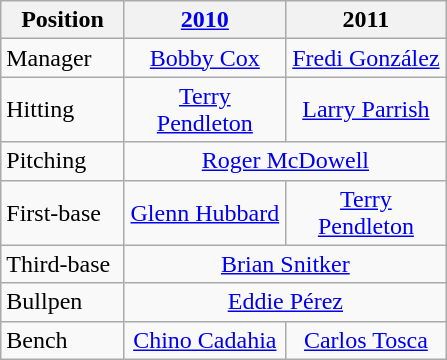<table class="wikitable">
<tr>
<th scope="col" style="width:75px;">Position</th>
<th scope="col" style="width:100px;"><a href='#'>2010</a></th>
<th scope="col" style="width:100px;">2011</th>
</tr>
<tr>
<td>Manager</td>
<td style="text-align: center;"><a href='#'>Bobby Cox</a></td>
<td style="text-align: center;"><a href='#'>Fredi González</a></td>
</tr>
<tr>
<td>Hitting</td>
<td style="text-align: center;"><a href='#'>Terry Pendleton</a></td>
<td style="text-align: center;"><a href='#'>Larry Parrish</a></td>
</tr>
<tr>
<td>Pitching</td>
<td colspan="2" style="text-align: center;"><a href='#'>Roger McDowell</a></td>
</tr>
<tr>
<td>First-base</td>
<td style="text-align: center;"><a href='#'>Glenn Hubbard</a></td>
<td style="text-align: center;"><a href='#'>Terry Pendleton</a></td>
</tr>
<tr>
<td>Third-base</td>
<td colspan="2" style="text-align: center;"><a href='#'>Brian Snitker</a></td>
</tr>
<tr>
<td>Bullpen</td>
<td colspan="2" style="text-align: center;"><a href='#'>Eddie Pérez</a></td>
</tr>
<tr>
<td>Bench</td>
<td style="text-align: center;"><a href='#'>Chino Cadahia</a></td>
<td style="text-align: center;"><a href='#'>Carlos Tosca</a></td>
</tr>
</table>
